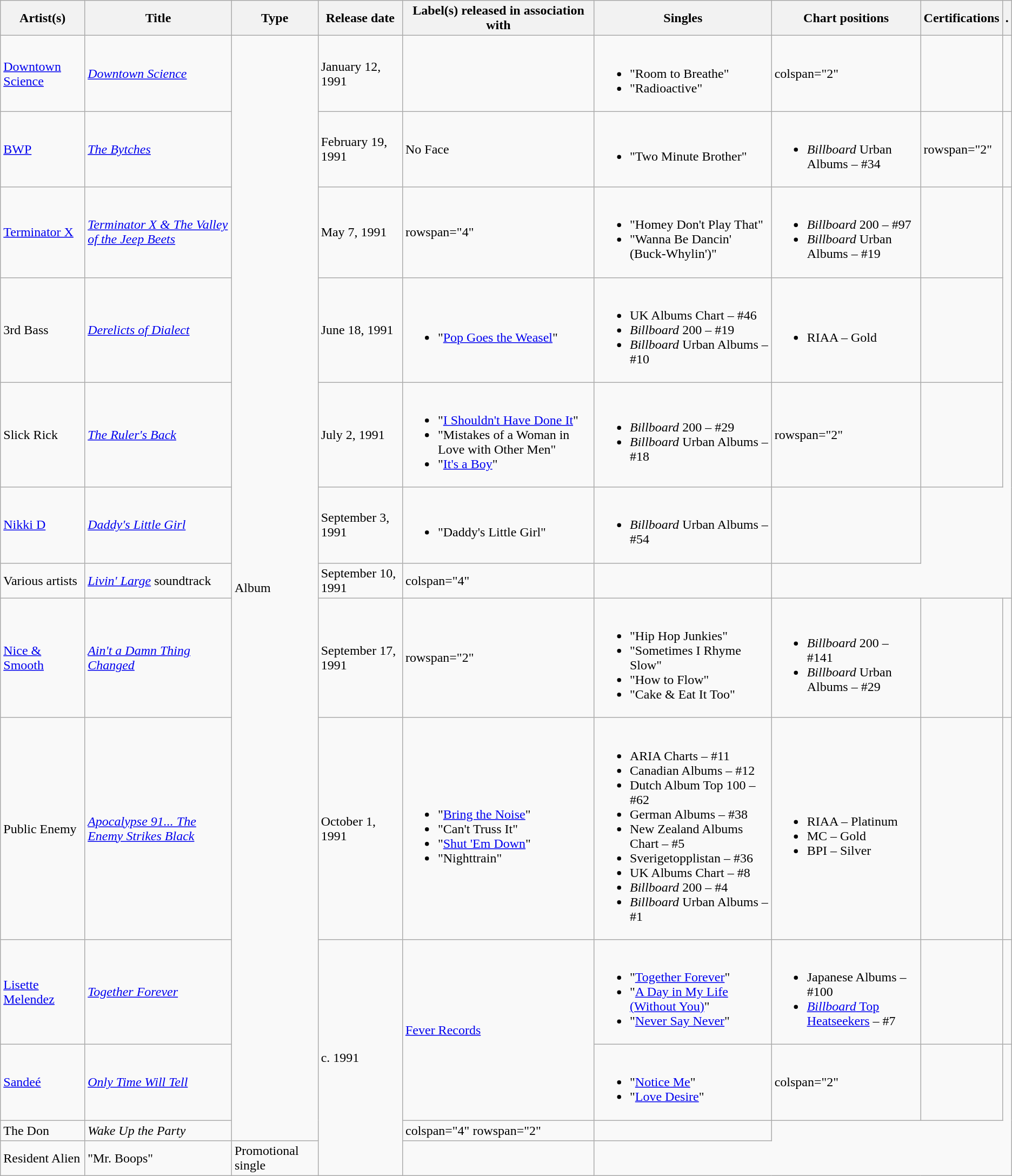<table class="wikitable">
<tr>
<th>Artist(s)</th>
<th>Title</th>
<th>Type</th>
<th>Release date</th>
<th>Label(s) released in association with</th>
<th>Singles</th>
<th>Chart positions</th>
<th>Certifications</th>
<th>.</th>
</tr>
<tr>
<td><a href='#'>Downtown Science</a></td>
<td><a href='#'><em>Downtown Science</em></a></td>
<td rowspan="12">Album</td>
<td>January 12, 1991</td>
<td></td>
<td><br><ul><li>"Room to Breathe"</li><li>"Radioactive"</li></ul></td>
<td>colspan="2" </td>
<td></td>
</tr>
<tr>
<td><a href='#'>BWP</a></td>
<td><em><a href='#'>The Bytches</a></em></td>
<td>February 19, 1991</td>
<td>No Face</td>
<td><br><ul><li>"Two Minute Brother"</li></ul></td>
<td><br><ul><li><em>Billboard</em> Urban Albums – #34</li></ul></td>
<td>rowspan="2" </td>
<td></td>
</tr>
<tr>
<td><a href='#'>Terminator X</a></td>
<td><em><a href='#'>Terminator X & The Valley of the Jeep Beets</a></em></td>
<td>May 7, 1991</td>
<td>rowspan="4" </td>
<td><br><ul><li>"Homey Don't Play That"</li><li>"Wanna Be Dancin' (Buck-Whylin')"</li></ul></td>
<td><br><ul><li><em>Billboard</em> 200 – #97</li><li><em>Billboard</em> Urban Albums – #19</li></ul></td>
<td></td>
</tr>
<tr>
<td>3rd Bass</td>
<td><em><a href='#'>Derelicts of Dialect</a></em></td>
<td>June 18, 1991</td>
<td><br><ul><li>"<a href='#'>Pop Goes the Weasel</a>"</li></ul></td>
<td><br><ul><li>UK Albums Chart – #46</li><li><em>Billboard</em> 200 – #19</li><li><em>Billboard</em> Urban Albums – #10</li></ul></td>
<td><br><ul><li>RIAA – Gold</li></ul></td>
<td></td>
</tr>
<tr>
<td>Slick Rick</td>
<td><em><a href='#'>The Ruler's Back</a></em></td>
<td>July 2, 1991</td>
<td><br><ul><li>"<a href='#'>I Shouldn't Have Done It</a>"</li><li>"Mistakes of a Woman in Love with Other Men"</li><li>"<a href='#'>It's a Boy</a>"</li></ul></td>
<td><br><ul><li><em>Billboard</em> 200 – #29</li><li><em>Billboard</em> Urban Albums – #18</li></ul></td>
<td>rowspan="2" </td>
<td></td>
</tr>
<tr>
<td><a href='#'>Nikki D</a></td>
<td><a href='#'><em>Daddy's Little Girl</em></a></td>
<td>September 3, 1991</td>
<td><br><ul><li>"Daddy's Little Girl"</li></ul></td>
<td><br><ul><li><em>Billboard</em> Urban Albums – #54</li></ul></td>
<td></td>
</tr>
<tr>
<td>Various artists</td>
<td><em><a href='#'>Livin' Large</a></em> soundtrack</td>
<td>September 10, 1991</td>
<td>colspan="4" </td>
<td></td>
</tr>
<tr>
<td><a href='#'>Nice & Smooth</a></td>
<td><em><a href='#'>Ain't a Damn Thing Changed</a></em></td>
<td>September 17, 1991</td>
<td>rowspan="2" </td>
<td><br><ul><li>"Hip Hop Junkies"</li><li>"Sometimes I Rhyme Slow"</li><li>"How to Flow"</li><li>"Cake & Eat It Too"</li></ul></td>
<td><br><ul><li><em>Billboard</em> 200 – #141</li><li><em>Billboard</em> Urban Albums – #29</li></ul></td>
<td></td>
<td></td>
</tr>
<tr>
<td>Public Enemy</td>
<td><em><a href='#'>Apocalypse 91... The Enemy Strikes Black</a></em></td>
<td>October 1, 1991</td>
<td><br><ul><li>"<a href='#'>Bring the Noise</a>"</li><li>"Can't Truss It"</li><li>"<a href='#'>Shut 'Em Down</a>"</li><li>"Nighttrain"</li></ul></td>
<td><br><ul><li>ARIA Charts – #11</li><li>Canadian Albums – #12</li><li>Dutch Album Top 100 – #62</li><li>German Albums – #38</li><li>New Zealand Albums Chart – #5</li><li>Sverigetopplistan – #36</li><li>UK Albums Chart – #8</li><li><em>Billboard</em> 200 – #4</li><li><em>Billboard</em> Urban Albums – #1</li></ul></td>
<td><br><ul><li>RIAA – Platinum</li><li>MC – Gold</li><li>BPI – Silver</li></ul></td>
<td></td>
</tr>
<tr>
<td><a href='#'>Lisette Melendez</a></td>
<td><a href='#'><em>Together Forever</em></a></td>
<td rowspan="4">c. 1991</td>
<td rowspan="2"><a href='#'>Fever Records</a></td>
<td><br><ul><li>"<a href='#'>Together Forever</a>"</li><li>"<a href='#'>A Day in My Life (Without You)</a>"</li><li>"<a href='#'>Never Say Never</a>"</li></ul></td>
<td><br><ul><li>Japanese Albums – #100</li><li><a href='#'><em>Billboard</em> Top Heatseekers</a> – #7</li></ul></td>
<td></td>
<td></td>
</tr>
<tr>
<td><a href='#'>Sandeé</a></td>
<td><a href='#'><em>Only Time Will Tell</em></a></td>
<td><br><ul><li>"<a href='#'>Notice Me</a>"</li><li>"<a href='#'>Love Desire</a>"</li></ul></td>
<td>colspan="2" </td>
<td></td>
</tr>
<tr>
<td>The Don</td>
<td><em>Wake Up the Party</em></td>
<td>colspan="4" rowspan="2" </td>
<td></td>
</tr>
<tr>
<td>Resident Alien</td>
<td>"Mr. Boops"</td>
<td>Promotional single</td>
<td></td>
</tr>
</table>
